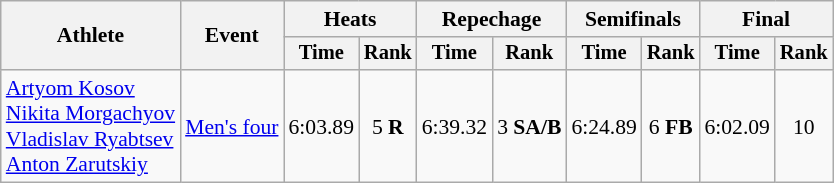<table class="wikitable" style="font-size:90%">
<tr>
<th rowspan="2">Athlete</th>
<th rowspan="2">Event</th>
<th colspan="2">Heats</th>
<th colspan="2">Repechage</th>
<th colspan="2">Semifinals</th>
<th colspan="2">Final</th>
</tr>
<tr style="font-size:95%">
<th>Time</th>
<th>Rank</th>
<th>Time</th>
<th>Rank</th>
<th>Time</th>
<th>Rank</th>
<th>Time</th>
<th>Rank</th>
</tr>
<tr align=center>
<td align=left><a href='#'>Artyom Kosov</a><br><a href='#'>Nikita Morgachyov</a><br><a href='#'>Vladislav Ryabtsev</a><br><a href='#'>Anton Zarutskiy</a></td>
<td align=left><a href='#'>Men's four</a></td>
<td>6:03.89</td>
<td>5 <strong>R</strong></td>
<td>6:39.32</td>
<td>3 <strong>SA/B</strong></td>
<td>6:24.89</td>
<td>6 <strong>FB</strong></td>
<td>6:02.09</td>
<td>10</td>
</tr>
</table>
